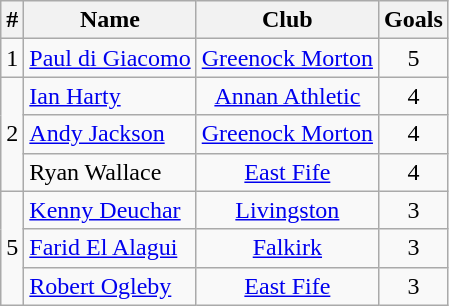<table class="wikitable sortable" style="text-align:center;">
<tr>
<th class="unsortable">#</th>
<th>Name</th>
<th>Club</th>
<th>Goals</th>
</tr>
<tr>
<td>1</td>
<td><a href='#'>Paul di Giacomo</a></td>
<td align="left"><a href='#'>Greenock Morton</a></td>
<td>5</td>
</tr>
<tr>
<td rowspan="3">2</td>
<td align="left"><a href='#'>Ian Harty</a></td>
<td><a href='#'>Annan Athletic</a></td>
<td>4</td>
</tr>
<tr>
<td align="left"><a href='#'>Andy Jackson</a></td>
<td><a href='#'>Greenock Morton</a></td>
<td>4</td>
</tr>
<tr>
<td align="left">Ryan Wallace</td>
<td><a href='#'>East Fife</a></td>
<td>4</td>
</tr>
<tr>
<td rowspan="3">5</td>
<td align="left"><a href='#'>Kenny Deuchar</a></td>
<td><a href='#'>Livingston</a></td>
<td>3</td>
</tr>
<tr>
<td align="left"><a href='#'>Farid El Alagui</a></td>
<td><a href='#'>Falkirk</a></td>
<td>3</td>
</tr>
<tr>
<td align="left"><a href='#'>Robert Ogleby</a></td>
<td><a href='#'>East Fife</a></td>
<td>3</td>
</tr>
</table>
